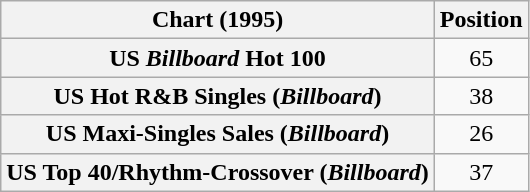<table class="wikitable sortable plainrowheaders" style="text-align:center">
<tr>
<th>Chart (1995)</th>
<th>Position</th>
</tr>
<tr>
<th scope="row">US <em>Billboard</em> Hot 100</th>
<td>65</td>
</tr>
<tr>
<th scope="row">US Hot R&B Singles (<em>Billboard</em>)</th>
<td>38</td>
</tr>
<tr>
<th scope="row">US Maxi-Singles Sales (<em>Billboard</em>)</th>
<td>26</td>
</tr>
<tr>
<th scope="row">US Top 40/Rhythm-Crossover (<em>Billboard</em>)</th>
<td>37</td>
</tr>
</table>
